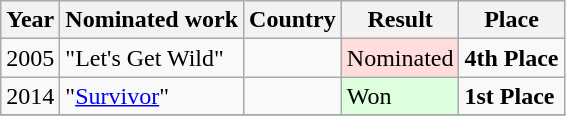<table class="wikitable">
<tr>
<th>Year</th>
<th>Nominated work</th>
<th>Country</th>
<th>Result</th>
<th>Place</th>
</tr>
<tr>
<td>2005</td>
<td>"Let's Get Wild"</td>
<td></td>
<td style="background: #ffdddd">Nominated</td>
<td><strong>4th Place</strong></td>
</tr>
<tr>
<td>2014</td>
<td>"<a href='#'>Survivor</a>"</td>
<td></td>
<td style="background: #ddffdd">Won</td>
<td><strong>1st Place</strong></td>
</tr>
<tr>
</tr>
</table>
